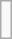<table class="wikitable mw-collapsible mw-collapsed">
<tr>
<td><br>

</td>
</tr>
</table>
